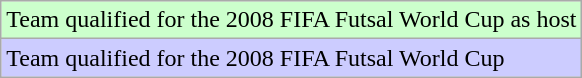<table class="wikitable" style="text-algin: left;">
<tr bgcolor=#ccffcc>
<td>Team qualified for the 2008 FIFA Futsal World Cup as host</td>
</tr>
<tr bgcolor=#ccccff>
<td>Team qualified for the 2008 FIFA Futsal World Cup</td>
</tr>
</table>
